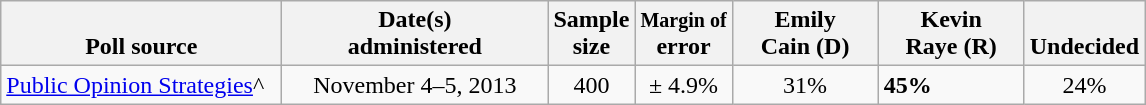<table class="wikitable">
<tr valign= bottom>
<th style="width:180px;">Poll source</th>
<th style="width:170px;">Date(s)<br>administered</th>
<th class=small>Sample<br>size</th>
<th><small>Margin of</small><br>error</th>
<th style="width:90px;">Emily<br>Cain (D)</th>
<th style="width:90px;">Kevin<br>Raye (R)</th>
<th style="width:40px;">Undecided</th>
</tr>
<tr>
<td><a href='#'>Public Opinion Strategies</a>^</td>
<td align=center>November 4–5, 2013</td>
<td align=center>400</td>
<td align=center>± 4.9%</td>
<td align=center>31%</td>
<td><strong>45%</strong></td>
<td align=center>24%</td>
</tr>
</table>
